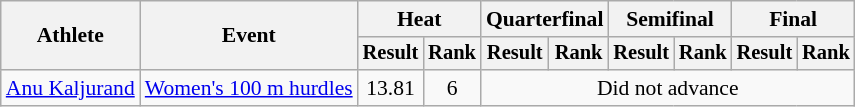<table class="wikitable" style="font-size:90%">
<tr>
<th rowspan="2">Athlete</th>
<th rowspan="2">Event</th>
<th colspan="2">Heat</th>
<th colspan="2">Quarterfinal</th>
<th colspan="2">Semifinal</th>
<th colspan="2">Final</th>
</tr>
<tr style="font-size:95%">
<th>Result</th>
<th>Rank</th>
<th>Result</th>
<th>Rank</th>
<th>Result</th>
<th>Rank</th>
<th>Result</th>
<th>Rank</th>
</tr>
<tr align=center>
<td align=left rowspan=1><a href='#'>Anu Kaljurand</a></td>
<td align=left><a href='#'>Women's 100 m hurdles</a></td>
<td>13.81</td>
<td>6</td>
<td colspan=8>Did not advance</td>
</tr>
</table>
